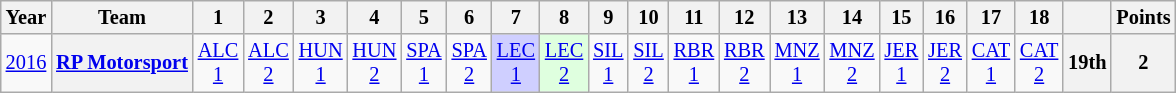<table class="wikitable" style="text-align:center; font-size:85%">
<tr>
<th>Year</th>
<th>Team</th>
<th>1</th>
<th>2</th>
<th>3</th>
<th>4</th>
<th>5</th>
<th>6</th>
<th>7</th>
<th>8</th>
<th>9</th>
<th>10</th>
<th>11</th>
<th>12</th>
<th>13</th>
<th>14</th>
<th>15</th>
<th>16</th>
<th>17</th>
<th>18</th>
<th></th>
<th>Points</th>
</tr>
<tr>
<td><a href='#'>2016</a></td>
<th nowrap><a href='#'>RP Motorsport</a></th>
<td><a href='#'>ALC<br>1</a></td>
<td><a href='#'>ALC<br>2</a></td>
<td><a href='#'>HUN<br>1</a></td>
<td><a href='#'>HUN<br>2</a></td>
<td><a href='#'>SPA<br>1</a></td>
<td><a href='#'>SPA<br>2</a></td>
<td style="background:#CFCFFF;"><a href='#'>LEC<br>1</a><br></td>
<td style="background:#DFFFDF;"><a href='#'>LEC<br>2</a><br></td>
<td><a href='#'>SIL<br>1</a></td>
<td><a href='#'>SIL<br>2</a></td>
<td><a href='#'>RBR<br>1</a></td>
<td><a href='#'>RBR<br>2</a></td>
<td><a href='#'>MNZ<br>1</a></td>
<td><a href='#'>MNZ<br>2</a></td>
<td><a href='#'>JER<br>1</a></td>
<td><a href='#'>JER<br>2</a></td>
<td><a href='#'>CAT<br>1</a></td>
<td><a href='#'>CAT<br>2</a></td>
<th>19th</th>
<th>2</th>
</tr>
</table>
